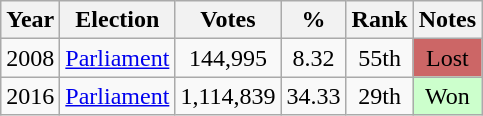<table class="wikitable" style="text-align:center;">
<tr>
<th>Year</th>
<th>Election</th>
<th>Votes</th>
<th>%</th>
<th>Rank</th>
<th>Notes</th>
</tr>
<tr>
<td>2008</td>
<td><a href='#'>Parliament</a></td>
<td>144,995</td>
<td>8.32</td>
<td>55th</td>
<td style="background-color:#C66">Lost</td>
</tr>
<tr>
<td>2016</td>
<td><a href='#'>Parliament</a></td>
<td> 1,114,839</td>
<td> 34.33</td>
<td>29th</td>
<td style="background-color:#CCFFCC">Won</td>
</tr>
</table>
